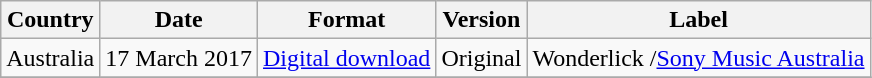<table class="wikitable">
<tr>
<th>Country</th>
<th>Date</th>
<th>Format</th>
<th>Version</th>
<th>Label</th>
</tr>
<tr>
<td>Australia</td>
<td>17 March 2017</td>
<td><a href='#'>Digital download</a></td>
<td>Original</td>
<td>Wonderlick /<a href='#'>Sony Music Australia</a></td>
</tr>
<tr>
</tr>
</table>
